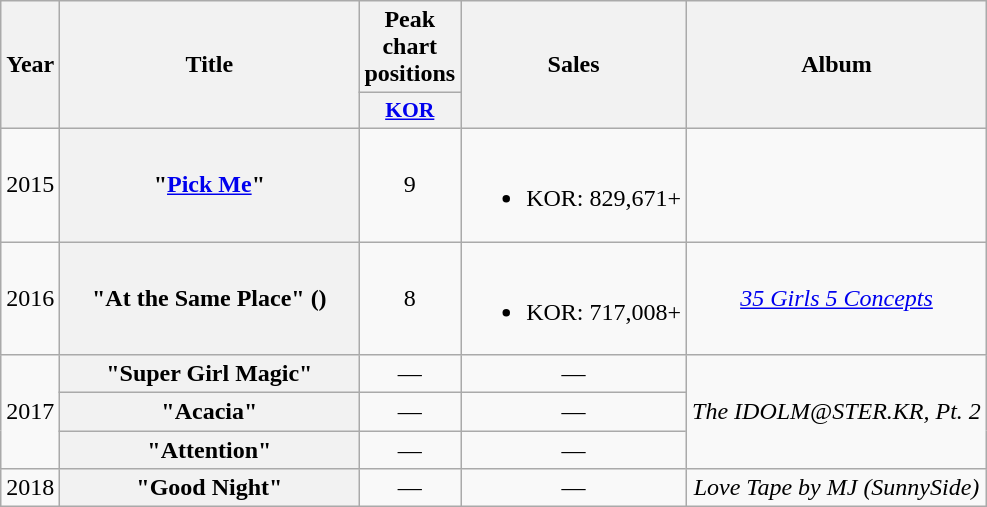<table class="wikitable plainrowheaders" style="text-align:center">
<tr>
<th rowspan="2">Year</th>
<th rowspan="2" style="width:12em">Title</th>
<th colspan="1">Peak chart positions</th>
<th scope="col" rowspan="2">Sales</th>
<th rowspan="2">Album</th>
</tr>
<tr>
<th scope="col" style="width:3em;font-size:90%"><a href='#'>KOR</a></th>
</tr>
<tr>
<td>2015</td>
<th scope="row">"<a href='#'>Pick Me</a>" </th>
<td>9</td>
<td><br><ul><li>KOR: 829,671+</li></ul></td>
<td></td>
</tr>
<tr>
<td>2016</td>
<th scope="row">"At the Same Place" () </th>
<td>8</td>
<td><br><ul><li>KOR: 717,008+</li></ul></td>
<td><em><a href='#'>35 Girls 5 Concepts</a></em></td>
</tr>
<tr>
<td rowspan="3">2017</td>
<th scope="row">"Super Girl Magic" </th>
<td>—</td>
<td>—</td>
<td rowspan="3"><em>The IDOLM@STER.KR, Pt. 2</em></td>
</tr>
<tr>
<th scope="row">"Acacia" </th>
<td>—</td>
<td>—</td>
</tr>
<tr>
<th scope="row">"Attention" </th>
<td>—</td>
<td>—</td>
</tr>
<tr>
<td rowspan="3">2018</td>
<th scope="row">"Good Night" </th>
<td>—</td>
<td>—</td>
<td rowspan="3"><em>Love Tape by MJ (SunnySide)</em></td>
</tr>
</table>
